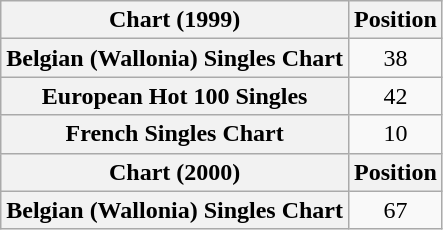<table class="wikitable sortable plainrowheaders">
<tr>
<th scope="col">Chart (1999)</th>
<th scope="col">Position</th>
</tr>
<tr>
<th scope="row">Belgian (Wallonia) Singles Chart</th>
<td align="center">38</td>
</tr>
<tr>
<th scope="row">European Hot 100 Singles</th>
<td align="center">42</td>
</tr>
<tr>
<th scope="row">French Singles Chart</th>
<td align="center">10</td>
</tr>
<tr>
<th scope="col">Chart (2000)</th>
<th scope="col">Position</th>
</tr>
<tr>
<th scope="row">Belgian (Wallonia) Singles Chart</th>
<td align="center">67</td>
</tr>
</table>
